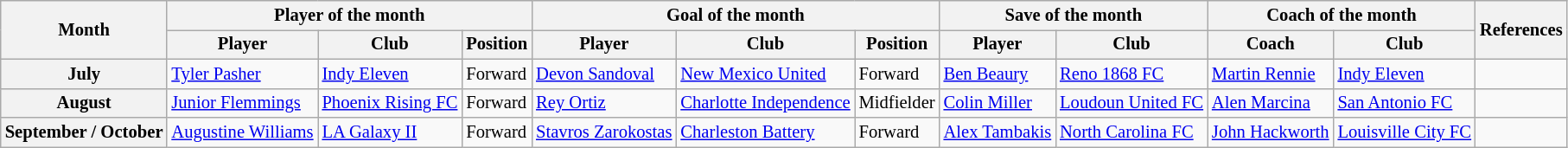<table class="wikitable" style="font-size:86%">
<tr>
<th rowspan="2">Month</th>
<th colspan="3">Player of the month</th>
<th colspan="3">Goal of the month</th>
<th colspan="2">Save of the month</th>
<th colspan="2">Coach of the month</th>
<th rowspan="2">References</th>
</tr>
<tr>
<th>Player</th>
<th>Club</th>
<th>Position</th>
<th>Player</th>
<th>Club</th>
<th>Position</th>
<th>Player</th>
<th>Club</th>
<th>Coach</th>
<th>Club</th>
</tr>
<tr>
<th>July</th>
<td> <a href='#'>Tyler Pasher</a></td>
<td><a href='#'>Indy Eleven</a></td>
<td>Forward</td>
<td> <a href='#'>Devon Sandoval</a></td>
<td><a href='#'>New Mexico United</a></td>
<td>Forward</td>
<td> <a href='#'>Ben Beaury</a></td>
<td><a href='#'>Reno 1868 FC</a></td>
<td> <a href='#'>Martin Rennie</a></td>
<td><a href='#'>Indy Eleven</a></td>
<td>   </td>
</tr>
<tr>
<th>August</th>
<td> <a href='#'>Junior Flemmings</a></td>
<td><a href='#'>Phoenix Rising FC</a></td>
<td>Forward</td>
<td> <a href='#'>Rey Ortiz</a></td>
<td><a href='#'>Charlotte Independence</a></td>
<td>Midfielder</td>
<td> <a href='#'>Colin Miller</a></td>
<td><a href='#'>Loudoun United FC</a></td>
<td> <a href='#'>Alen Marcina</a></td>
<td><a href='#'>San Antonio FC</a></td>
<td>   </td>
</tr>
<tr>
<th>September / October</th>
<td> <a href='#'>Augustine Williams</a></td>
<td><a href='#'>LA Galaxy II</a></td>
<td>Forward</td>
<td> <a href='#'>Stavros Zarokostas</a></td>
<td><a href='#'>Charleston Battery</a></td>
<td>Forward</td>
<td> <a href='#'>Alex Tambakis</a></td>
<td><a href='#'>North Carolina FC</a></td>
<td> <a href='#'>John Hackworth</a></td>
<td><a href='#'>Louisville City FC</a></td>
<td>   </td>
</tr>
</table>
